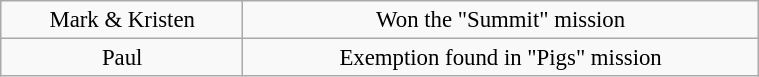<table class="wikitable plainrowheaders floatright" style="font-size: 95%; margin: 10px; text-align: center;" align="right" width="40%">
<tr>
<td>Mark & Kristen</td>
<td>Won the "Summit" mission</td>
</tr>
<tr>
<td>Paul</td>
<td>Exemption found in "Pigs" mission</td>
</tr>
</table>
